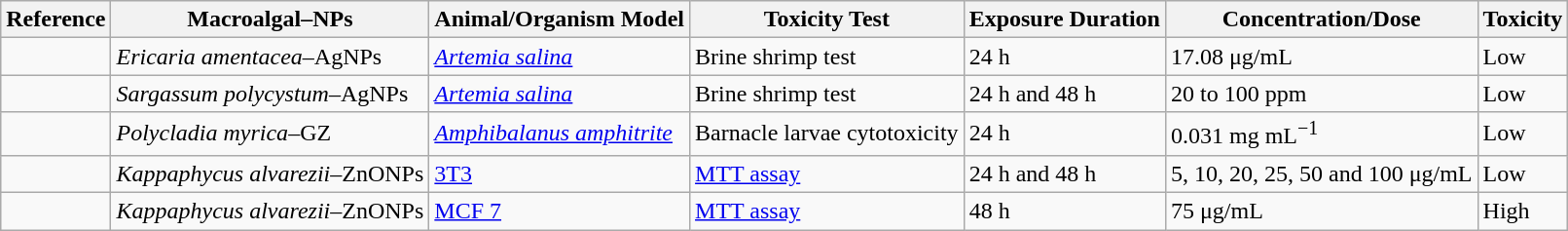<table class="wikitable sortable">
<tr>
<th>Reference</th>
<th>Macroalgal–NPs</th>
<th>Animal/Organism Model</th>
<th>Toxicity Test</th>
<th>Exposure Duration</th>
<th>Concentration/Dose</th>
<th>Toxicity</th>
</tr>
<tr>
<td></td>
<td><em>Ericaria amentacea</em>–AgNPs</td>
<td><em><a href='#'>Artemia salina</a></em></td>
<td>Brine shrimp test</td>
<td>24 h</td>
<td>17.08 μg/mL</td>
<td>Low</td>
</tr>
<tr>
<td></td>
<td><em>Sargassum polycystum</em>–AgNPs</td>
<td><em><a href='#'>Artemia salina</a></em></td>
<td>Brine shrimp test</td>
<td>24 h and 48 h</td>
<td>20 to 100 ppm</td>
<td>Low</td>
</tr>
<tr>
<td></td>
<td><em>Polycladia myrica</em>–GZ</td>
<td><em><a href='#'>Amphibalanus amphitrite</a></em></td>
<td>Barnacle larvae cytotoxicity</td>
<td>24 h</td>
<td>0.031 mg mL<sup>−1</sup></td>
<td>Low</td>
</tr>
<tr>
<td></td>
<td><em>Kappaphycus alvarezii</em>–ZnONPs</td>
<td><a href='#'>3T3</a></td>
<td><a href='#'>MTT assay</a></td>
<td>24 h and 48 h</td>
<td>5, 10, 20, 25, 50 and 100 μg/mL</td>
<td>Low</td>
</tr>
<tr>
<td></td>
<td><em>Kappaphycus alvarezii</em>–ZnONPs</td>
<td><a href='#'>MCF 7</a></td>
<td><a href='#'>MTT assay</a></td>
<td>48 h</td>
<td>75  μg/mL</td>
<td>High</td>
</tr>
</table>
